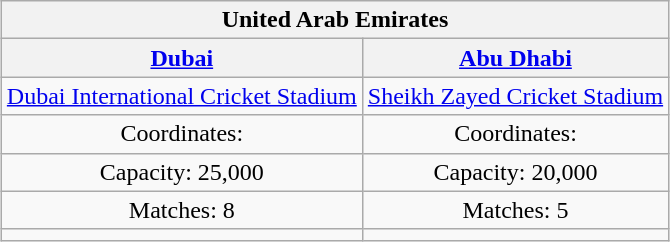<table class="wikitable" style="text-align:center;margin:0 auto">
<tr>
<th colspan="2">United Arab Emirates</th>
</tr>
<tr>
<th><a href='#'>Dubai</a></th>
<th><a href='#'>Abu Dhabi</a></th>
</tr>
<tr>
<td><a href='#'>Dubai International Cricket Stadium</a></td>
<td><a href='#'>Sheikh Zayed Cricket Stadium</a></td>
</tr>
<tr>
<td>Coordinates: </td>
<td>Coordinates: </td>
</tr>
<tr>
<td>Capacity: 25,000</td>
<td>Capacity: 20,000</td>
</tr>
<tr>
<td>Matches: 8</td>
<td>Matches: 5</td>
</tr>
<tr>
<td></td>
<td></td>
</tr>
</table>
